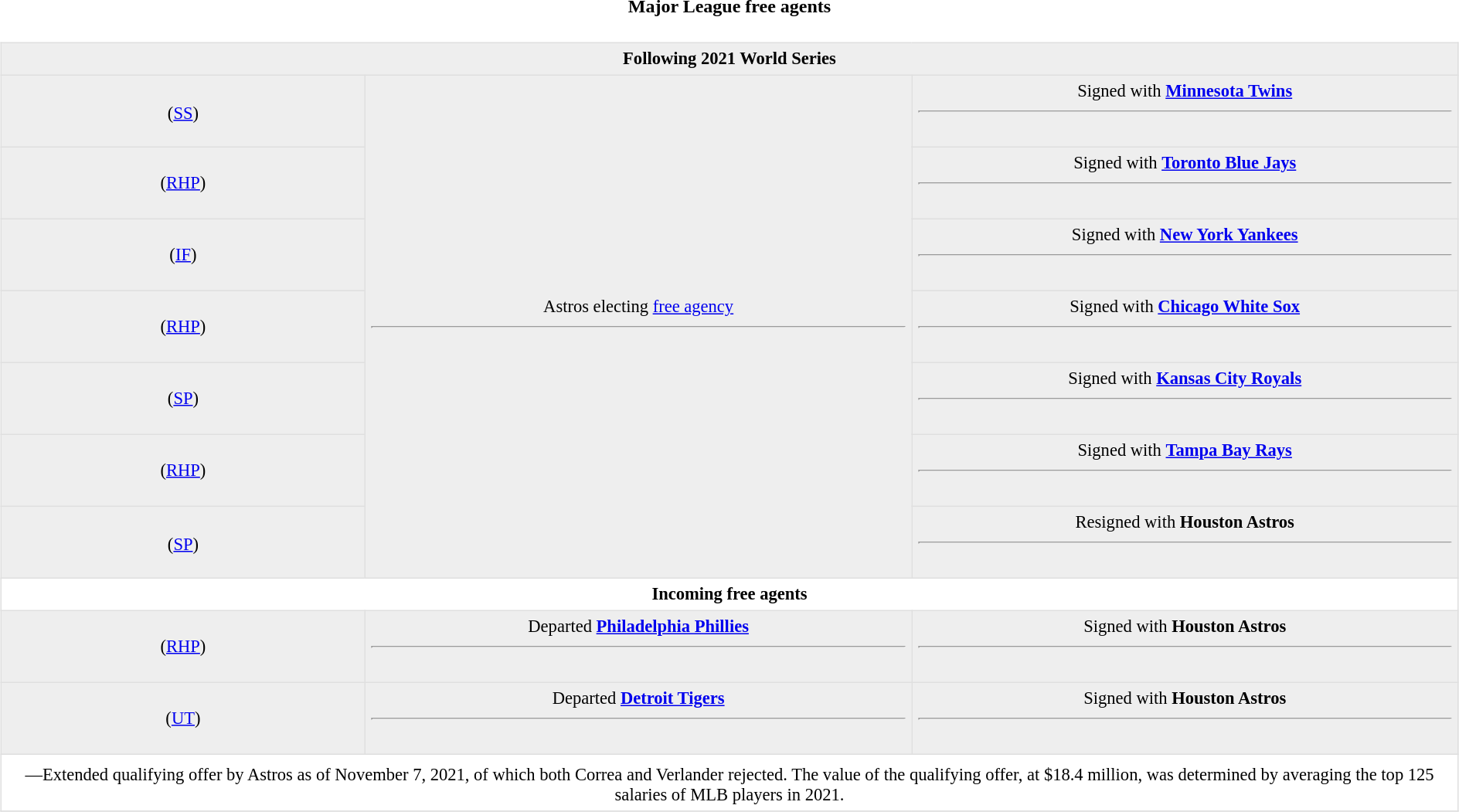<table class="toccolours" style="width:100%; background:inherit">
<tr>
<th>Major League free agents</th>
</tr>
<tr>
<td><br><table border=1 style="border-collapse:collapse; font-size:94%; text-align: center; width: 100%" bordercolor="#DFDFDF"  cellpadding="5">
<tr style="background:#eeeeee">
<td colspan="3;" text-align: "left;"><strong>Following 2021 World Series</strong></td>
</tr>
<tr style="background:#eeeeee">
<td style="width:20%"> (<a href='#'>SS</a>)<sup></sup></td>
<td rowspan="7" style="width:30%" "text-align: center">Astros electing <a href='#'>free agency</a><hr><br></td>
<td style="width:30%; vertical-align:top">Signed with <strong><a href='#'>Minnesota Twins</a></strong><hr><br></td>
</tr>
<tr style="background:#eeeeee">
<td> (<a href='#'>RHP</a>)</td>
<td style="vertical-align:top">Signed with <strong><a href='#'>Toronto Blue Jays</a></strong><hr><br></td>
</tr>
<tr style="background:#eeeeee">
<td> (<a href='#'>IF</a>)</td>
<td style="vertical-align:top">Signed with <strong><a href='#'>New York Yankees</a></strong><hr><br></td>
</tr>
<tr style="background:#eeeeee">
<td> (<a href='#'>RHP</a>)</td>
<td style="vertical-align:top">Signed with <strong><a href='#'>Chicago White Sox</a></strong><hr><br></td>
</tr>
<tr style="background:#eeeeee">
<td> (<a href='#'>SP</a>)</td>
<td style="vertical-align:top">Signed with <strong><a href='#'>Kansas City Royals</a></strong><hr><br></td>
</tr>
<tr style="background:#eeeeee">
<td> (<a href='#'>RHP</a>)</td>
<td style="vertical-align:top">Signed with <strong><a href='#'>Tampa Bay Rays</a></strong><hr><br></td>
</tr>
<tr style="background:#eeeeee">
<td> (<a href='#'>SP</a>)<sup></sup></td>
<td style="vertical-align:top">Resigned with <strong>Houston Astros</strong><hr><br></td>
</tr>
<tr>
<td colspan="3;" text-align: "left;"><strong>Incoming free agents</strong></td>
</tr>
<tr style="background:#eeeeee">
<td> (<a href='#'>RHP</a>)</td>
<td style="vertical-align:top">Departed <strong><a href='#'>Philadelphia Phillies</a></strong><hr><br></td>
<td style="vertical-align:top">Signed with <strong>Houston Astros</strong><hr><br></td>
</tr>
<tr style="background:#eeeeee">
<td> (<a href='#'>UT</a>)</td>
<td style="vertical-align:top">Departed <strong><a href='#'>Detroit Tigers</a></strong><hr><br></td>
<td style="vertical-align:top">Signed with <strong>Houston Astros</strong><hr><br></td>
</tr>
<tr>
<td colspan="3;" text-align: "left;"><sup></sup>—Extended qualifying offer by Astros as of November 7, 2021, of which both Correa and Verlander rejected.  The value of the qualifying offer, at $18.4 million,  was determined by averaging the top 125 salaries of MLB players in 2021.</td>
</tr>
<tr>
</tr>
</table>
</td>
</tr>
</table>
